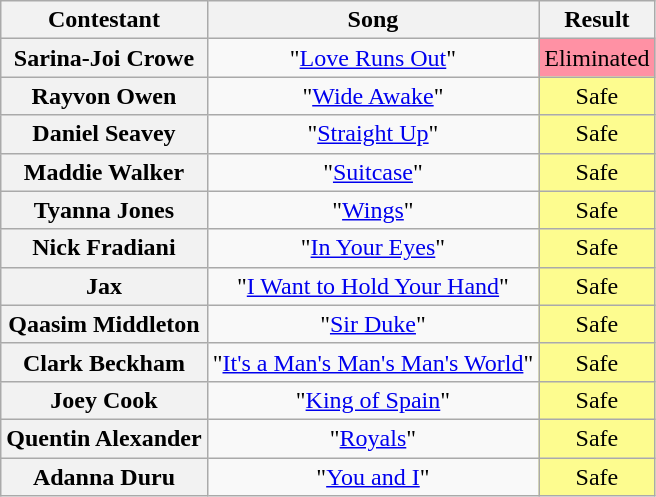<table class="wikitable unsortable" style="text-align:center;">
<tr>
<th scope="col">Contestant</th>
<th scope="col">Song</th>
<th scope="col">Result</th>
</tr>
<tr>
<th scope="row">Sarina-Joi Crowe</th>
<td>"<a href='#'>Love Runs Out</a>"</td>
<td bgcolor="FF91A4">Eliminated</td>
</tr>
<tr>
<th scope="row">Rayvon Owen</th>
<td>"<a href='#'>Wide Awake</a>"</td>
<td style="background:#FDFC8F">Safe</td>
</tr>
<tr>
<th scope="row">Daniel Seavey</th>
<td>"<a href='#'>Straight Up</a>"</td>
<td style="background:#FDFC8F">Safe</td>
</tr>
<tr>
<th scope="row">Maddie Walker</th>
<td>"<a href='#'>Suitcase</a>"</td>
<td style="background:#FDFC8F">Safe</td>
</tr>
<tr>
<th scope="row">Tyanna Jones</th>
<td>"<a href='#'>Wings</a>"</td>
<td style="background:#FDFC8F">Safe</td>
</tr>
<tr>
<th scope="row">Nick Fradiani</th>
<td>"<a href='#'>In Your Eyes</a>"</td>
<td style="background:#FDFC8F">Safe</td>
</tr>
<tr>
<th scope="row">Jax</th>
<td>"<a href='#'>I Want to Hold Your Hand</a>"</td>
<td style="background:#FDFC8F">Safe</td>
</tr>
<tr>
<th scope="row">Qaasim Middleton</th>
<td>"<a href='#'>Sir Duke</a>"</td>
<td style="background:#FDFC8F">Safe</td>
</tr>
<tr>
<th scope="row">Clark Beckham</th>
<td>"<a href='#'>It's a Man's Man's Man's World</a>"</td>
<td style="background:#FDFC8F">Safe</td>
</tr>
<tr>
<th scope="row">Joey Cook</th>
<td>"<a href='#'>King of Spain</a>"</td>
<td style="background:#FDFC8F">Safe</td>
</tr>
<tr>
<th scope="row">Quentin Alexander</th>
<td>"<a href='#'>Royals</a>"</td>
<td style="background:#FDFC8F">Safe</td>
</tr>
<tr>
<th scope="row">Adanna Duru</th>
<td>"<a href='#'>You and I</a>"</td>
<td style="background:#FDFC8F">Safe</td>
</tr>
</table>
